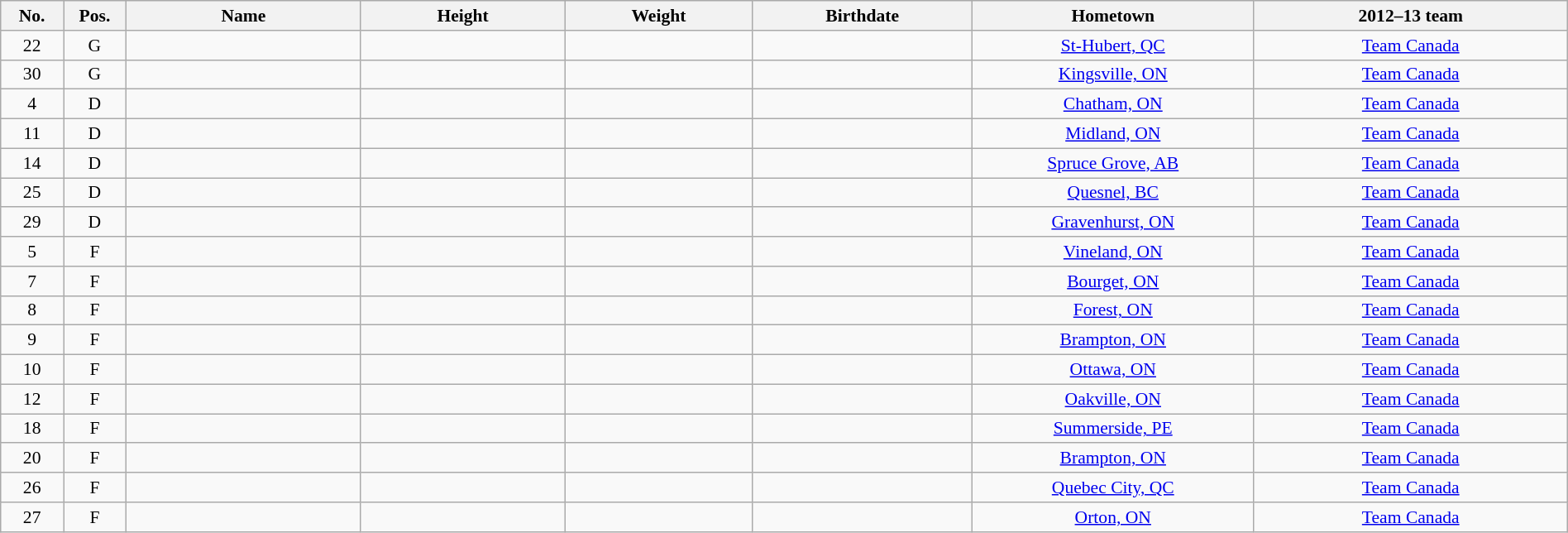<table class="wikitable sortable" width="100%" style="font-size: 90%; text-align: center;">
<tr>
<th style="width:  4%;">No.</th>
<th style="width:  4%;">Pos.</th>
<th style="width: 15%;">Name</th>
<th style="width: 13%;">Height</th>
<th style="width: 12%;">Weight</th>
<th style="width: 14%;">Birthdate</th>
<th style="width: 18%;">Hometown</th>
<th style="width: 20%;">2012–13 team</th>
</tr>
<tr>
<td>22</td>
<td>G</td>
<td align=left></td>
<td></td>
<td></td>
<td></td>
<td><a href='#'>St-Hubert, QC</a></td>
<td><a href='#'>Team Canada</a></td>
</tr>
<tr>
<td>30</td>
<td>G</td>
<td align=left></td>
<td></td>
<td></td>
<td></td>
<td><a href='#'>Kingsville, ON</a></td>
<td><a href='#'>Team Canada</a></td>
</tr>
<tr>
<td>4</td>
<td>D</td>
<td align=left></td>
<td></td>
<td></td>
<td></td>
<td><a href='#'>Chatham, ON</a></td>
<td><a href='#'>Team Canada</a></td>
</tr>
<tr>
<td>11</td>
<td>D</td>
<td align=left></td>
<td></td>
<td></td>
<td></td>
<td><a href='#'>Midland, ON</a></td>
<td><a href='#'>Team Canada</a></td>
</tr>
<tr>
<td>14</td>
<td>D</td>
<td align=left></td>
<td></td>
<td></td>
<td></td>
<td><a href='#'>Spruce Grove, AB</a></td>
<td><a href='#'>Team Canada</a></td>
</tr>
<tr>
<td>25</td>
<td>D</td>
<td align=left></td>
<td></td>
<td></td>
<td></td>
<td><a href='#'>Quesnel, BC</a></td>
<td><a href='#'>Team Canada</a></td>
</tr>
<tr>
<td>29</td>
<td>D</td>
<td align=left></td>
<td></td>
<td></td>
<td></td>
<td><a href='#'>Gravenhurst, ON</a></td>
<td><a href='#'>Team Canada</a></td>
</tr>
<tr>
<td>5</td>
<td>F</td>
<td align=left></td>
<td></td>
<td></td>
<td></td>
<td><a href='#'>Vineland, ON</a></td>
<td><a href='#'>Team Canada</a></td>
</tr>
<tr>
<td>7</td>
<td>F</td>
<td align=left></td>
<td></td>
<td></td>
<td></td>
<td><a href='#'>Bourget, ON</a></td>
<td><a href='#'>Team Canada</a></td>
</tr>
<tr>
<td>8</td>
<td>F</td>
<td align=left></td>
<td></td>
<td></td>
<td></td>
<td><a href='#'>Forest, ON</a></td>
<td><a href='#'>Team Canada</a></td>
</tr>
<tr>
<td>9</td>
<td>F</td>
<td align=left></td>
<td></td>
<td></td>
<td></td>
<td><a href='#'>Brampton, ON</a></td>
<td><a href='#'>Team Canada</a></td>
</tr>
<tr>
<td>10</td>
<td>F</td>
<td align=left></td>
<td></td>
<td></td>
<td></td>
<td><a href='#'>Ottawa, ON</a></td>
<td><a href='#'>Team Canada</a></td>
</tr>
<tr>
<td>12</td>
<td>F</td>
<td align=left></td>
<td></td>
<td></td>
<td></td>
<td><a href='#'>Oakville, ON</a></td>
<td><a href='#'>Team Canada</a></td>
</tr>
<tr>
<td>18</td>
<td>F</td>
<td align=left></td>
<td></td>
<td></td>
<td></td>
<td><a href='#'>Summerside, PE</a></td>
<td><a href='#'>Team Canada</a></td>
</tr>
<tr>
<td>20</td>
<td>F</td>
<td align=left></td>
<td></td>
<td></td>
<td></td>
<td><a href='#'>Brampton, ON</a></td>
<td><a href='#'>Team Canada</a></td>
</tr>
<tr>
<td>26</td>
<td>F</td>
<td align=left></td>
<td></td>
<td></td>
<td></td>
<td><a href='#'>Quebec City, QC</a></td>
<td><a href='#'>Team Canada</a></td>
</tr>
<tr>
<td>27</td>
<td>F</td>
<td align=left></td>
<td></td>
<td></td>
<td></td>
<td><a href='#'>Orton, ON</a></td>
<td><a href='#'>Team Canada</a></td>
</tr>
</table>
